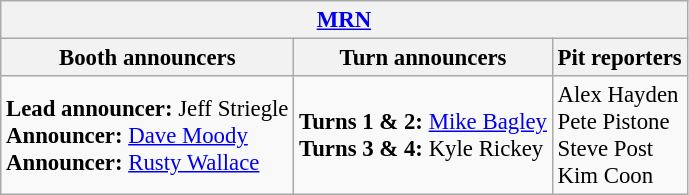<table class="wikitable" style="font-size: 95%">
<tr>
<th colspan="3"><a href='#'>MRN</a></th>
</tr>
<tr>
<th>Booth announcers</th>
<th>Turn announcers</th>
<th>Pit reporters</th>
</tr>
<tr>
<td><strong>Lead announcer:</strong> Jeff Striegle<br><strong>Announcer:</strong> <a href='#'>Dave Moody</a><br><strong>Announcer:</strong> <a href='#'>Rusty Wallace</a></td>
<td><strong>Turns 1 & 2:</strong> <a href='#'>Mike Bagley</a><br><strong>Turns 3 & 4:</strong> Kyle Rickey</td>
<td>Alex Hayden<br>Pete Pistone<br>Steve Post<br>Kim Coon</td>
</tr>
</table>
